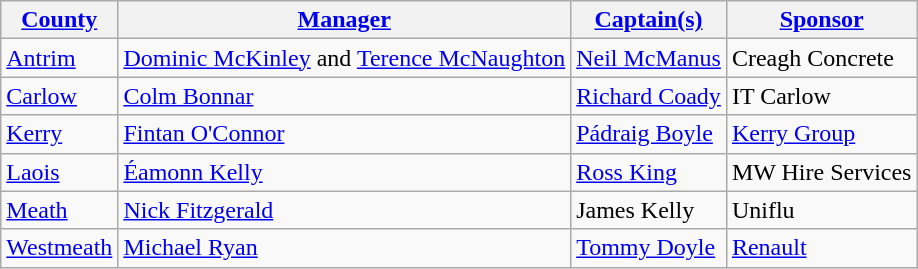<table class="wikitable sortable" style="text-align: left;">
<tr>
<th><a href='#'>County</a></th>
<th><a href='#'>Manager</a></th>
<th><a href='#'>Captain(s)</a></th>
<th><a href='#'>Sponsor</a></th>
</tr>
<tr>
<td style="text-align:left"> <a href='#'>Antrim</a></td>
<td><a href='#'>Dominic McKinley</a> and <a href='#'>Terence McNaughton</a></td>
<td><a href='#'>Neil McManus</a></td>
<td>Creagh Concrete</td>
</tr>
<tr>
<td style="text-align:left"> <a href='#'>Carlow</a></td>
<td><a href='#'>Colm Bonnar</a></td>
<td><a href='#'>Richard Coady</a></td>
<td>IT Carlow</td>
</tr>
<tr>
<td style="text-align:left"> <a href='#'>Kerry</a></td>
<td><a href='#'>Fintan O'Connor</a></td>
<td><a href='#'>Pádraig Boyle</a></td>
<td><a href='#'>Kerry Group</a></td>
</tr>
<tr>
<td style="text-align:left"> <a href='#'>Laois</a></td>
<td><a href='#'>Éamonn Kelly</a></td>
<td><a href='#'>Ross King</a></td>
<td>MW Hire Services</td>
</tr>
<tr>
<td style="text-align:left"> <a href='#'>Meath</a></td>
<td><a href='#'>Nick Fitzgerald</a></td>
<td>James Kelly</td>
<td>Uniflu</td>
</tr>
<tr>
<td style="text-align:left"> <a href='#'>Westmeath</a></td>
<td><a href='#'>Michael Ryan</a></td>
<td><a href='#'>Tommy Doyle</a></td>
<td><a href='#'>Renault</a></td>
</tr>
</table>
